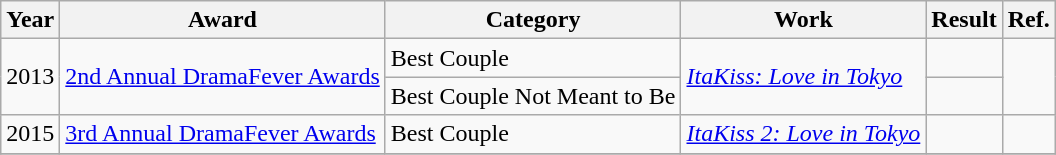<table class="wikitable">
<tr>
<th>Year</th>
<th>Award</th>
<th>Category</th>
<th>Work</th>
<th>Result</th>
<th>Ref.</th>
</tr>
<tr>
<td rowspan=2>2013</td>
<td rowspan=2><a href='#'>2nd Annual DramaFever Awards</a></td>
<td>Best Couple </td>
<td rowspan=2><em><a href='#'>ItaKiss: Love in Tokyo</a></em></td>
<td></td>
<td rowspan=2></td>
</tr>
<tr>
<td>Best Couple Not Meant to Be </td>
<td></td>
</tr>
<tr>
<td>2015</td>
<td><a href='#'>3rd Annual DramaFever Awards</a></td>
<td>Best Couple </td>
<td><em><a href='#'>ItaKiss 2: Love in Tokyo</a></em></td>
<td></td>
<td></td>
</tr>
<tr>
</tr>
</table>
